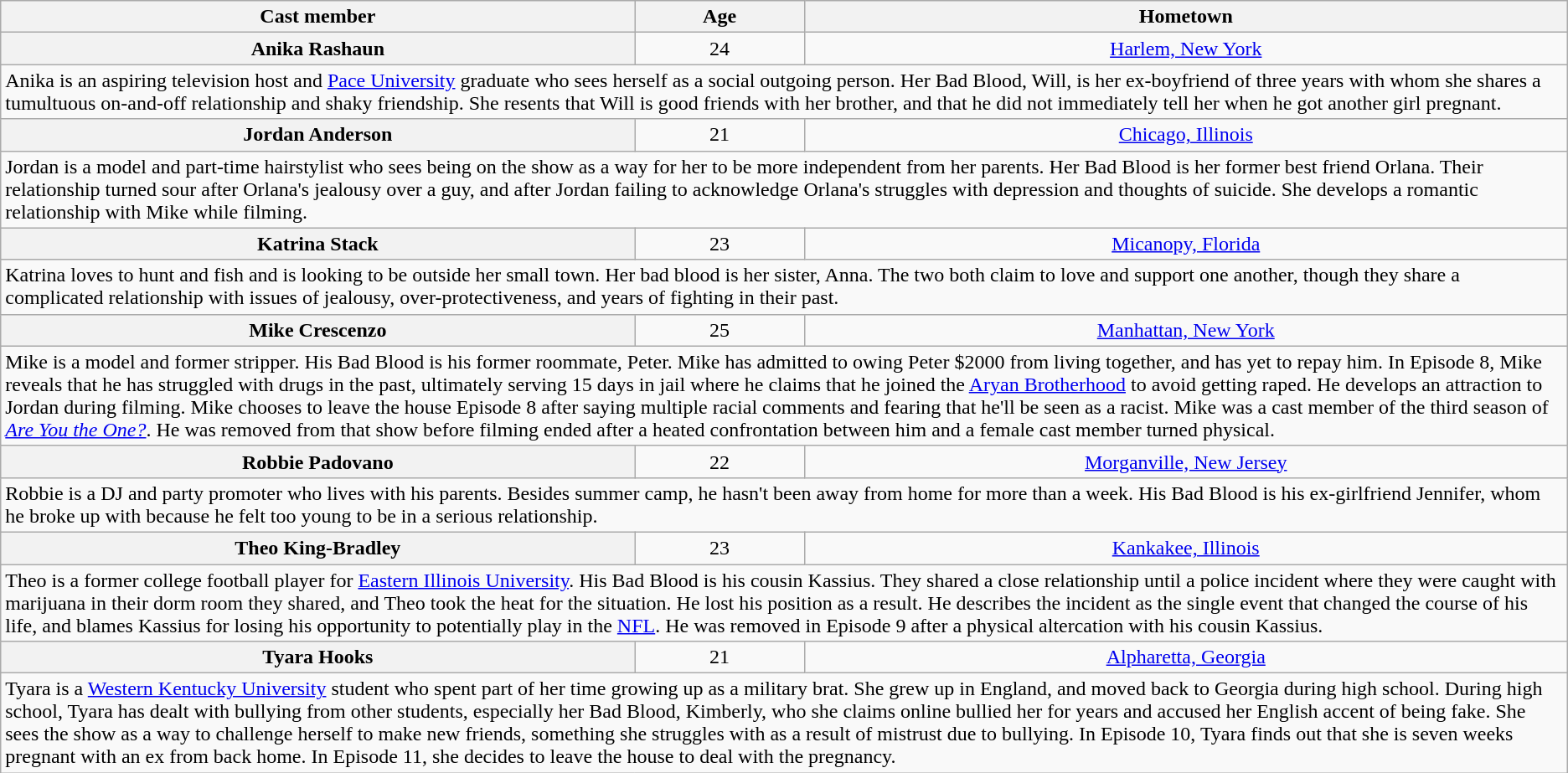<table class="wikitable sortable" style="text-align:center">
<tr>
<th scope="col">Cast member</th>
<th scope="col">Age</th>
<th scope="col">Hometown</th>
</tr>
<tr>
<th scope="row">Anika Rashaun</th>
<td>24</td>
<td><a href='#'>Harlem, New York</a></td>
</tr>
<tr class="expand-child">
<td colspan="3" align="left">Anika is an aspiring television host and <a href='#'>Pace University</a> graduate who sees herself as a social outgoing person. Her Bad Blood, Will, is her ex-boyfriend of three years with whom she shares a tumultuous on-and-off relationship and shaky friendship. She resents that Will is good friends with her brother, and that he did not immediately tell her when he got another girl pregnant.</td>
</tr>
<tr>
<th scope="row">Jordan Anderson</th>
<td>21</td>
<td><a href='#'>Chicago, Illinois</a></td>
</tr>
<tr class="expand-child">
<td colspan="3" align="left">Jordan is a model and part-time hairstylist who sees being on the show as a way for her to be more independent from her parents. Her Bad Blood is her former best friend Orlana. Their relationship turned sour after Orlana's jealousy over a guy, and after Jordan failing to acknowledge Orlana's struggles with depression and thoughts of suicide. She develops a romantic relationship with Mike while filming.</td>
</tr>
<tr>
<th scope="row">Katrina Stack</th>
<td>23</td>
<td><a href='#'>Micanopy, Florida</a></td>
</tr>
<tr class="expand-child">
<td colspan="3" align="left">Katrina loves to hunt and fish and is looking to be outside her small town. Her bad blood is her sister, Anna. The two both claim to love and support one another, though they share a complicated relationship with issues of jealousy, over-protectiveness, and years of fighting in their past.</td>
</tr>
<tr>
<th scope="row">Mike Crescenzo</th>
<td>25</td>
<td><a href='#'>Manhattan, New York</a></td>
</tr>
<tr class="expand-child">
<td colspan="3" align="left">Mike is a model and former stripper. His Bad Blood is his former roommate, Peter. Mike has admitted to owing Peter $2000 from living together, and has yet to repay him. In Episode 8, Mike reveals that he has struggled with drugs in the past, ultimately serving 15 days in jail where he claims that he joined the <a href='#'>Aryan Brotherhood</a> to avoid getting raped. He develops an attraction to Jordan during filming. Mike chooses to leave the house Episode 8 after saying multiple racial comments and fearing that he'll be seen as a racist. Mike was a cast member of the third season of <em><a href='#'>Are You the One?</a></em>. He was removed from that show before filming ended after a heated confrontation between him and a female cast member turned physical.</td>
</tr>
<tr>
<th scope="row">Robbie Padovano</th>
<td>22</td>
<td><a href='#'>Morganville, New Jersey</a></td>
</tr>
<tr class="expand-child">
<td colspan="3" align="left">Robbie is a DJ and party promoter who lives with his parents. Besides summer camp, he hasn't been away from home for more than a week. His Bad Blood is his ex-girlfriend Jennifer, whom he broke up with because he felt too young to be in a serious relationship.</td>
</tr>
<tr>
<th scope="row">Theo King-Bradley</th>
<td>23</td>
<td><a href='#'>Kankakee, Illinois</a></td>
</tr>
<tr class="expand-child">
<td colspan="3" align="left">Theo is a former college football player for <a href='#'>Eastern Illinois University</a>. His Bad Blood is his cousin Kassius. They shared a close relationship until a police incident where they were caught with marijuana in their dorm room they shared, and Theo took the heat for the situation. He lost his position as a result. He describes the incident as the single event that changed the course of his life, and blames Kassius for losing his opportunity to potentially play in the <a href='#'>NFL</a>. He was removed in Episode 9 after a physical altercation with his cousin Kassius.</td>
</tr>
<tr>
<th scope="row">Tyara Hooks</th>
<td>21</td>
<td><a href='#'>Alpharetta, Georgia</a></td>
</tr>
<tr class="expand-child">
<td colspan="3" align="left">Tyara is a <a href='#'>Western Kentucky University</a> student who spent part of her time growing up as a military brat. She grew up in England, and moved back to Georgia during high school. During high school, Tyara has dealt with bullying from other students, especially her Bad Blood, Kimberly, who she claims online bullied her for years and accused her English accent of being fake. She sees the show as a way to challenge herself to make new friends, something she struggles with as a result of mistrust due to bullying. In Episode 10, Tyara finds out that she is seven weeks pregnant with an ex from back home. In Episode 11, she decides to leave the house to deal with the pregnancy.</td>
</tr>
</table>
